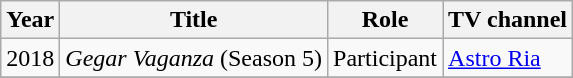<table class="wikitable">
<tr>
<th>Year</th>
<th>Title</th>
<th>Role</th>
<th>TV channel</th>
</tr>
<tr>
<td>2018</td>
<td><em>Gegar Vaganza</em> (Season 5)</td>
<td>Participant</td>
<td><a href='#'>Astro Ria</a></td>
</tr>
<tr>
</tr>
</table>
